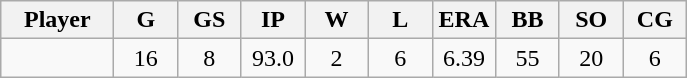<table class="wikitable sortable">
<tr>
<th bgcolor="#DDDDFF" width="16%">Player</th>
<th bgcolor="#DDDDFF" width="9%">G</th>
<th bgcolor="#DDDDFF" width="9%">GS</th>
<th bgcolor="#DDDDFF" width="9%">IP</th>
<th bgcolor="#DDDDFF" width="9%">W</th>
<th bgcolor="#DDDDFF" width="9%">L</th>
<th bgcolor="#DDDDFF" width="9%">ERA</th>
<th bgcolor="#DDDDFF" width="9%">BB</th>
<th bgcolor="#DDDDFF" width="9%">SO</th>
<th bgcolor="#DDDDFF" width="9%">CG</th>
</tr>
<tr align="center">
<td></td>
<td>16</td>
<td>8</td>
<td>93.0</td>
<td>2</td>
<td>6</td>
<td>6.39</td>
<td>55</td>
<td>20</td>
<td>6</td>
</tr>
</table>
